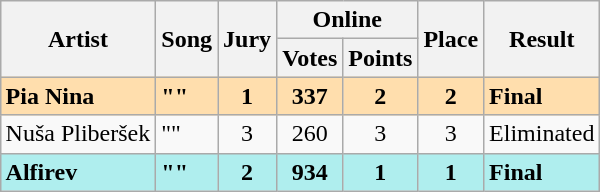<table class="sortable wikitable" style="margin: 1em auto 1em auto; text-align:center">
<tr>
<th scope="col" rowspan="2">Artist</th>
<th scope="col" rowspan="2">Song</th>
<th scope="col" rowspan="2">Jury</th>
<th scope="col" colspan="2">Online</th>
<th scope="col" rowspan="2">Place</th>
<th scope="col" rowspan="2">Result</th>
</tr>
<tr>
<th>Votes</th>
<th>Points</th>
</tr>
<tr style="font-weight:bold; background:navajowhite;">
<td align="left">Pia Nina</td>
<td align="left">""</td>
<td>1</td>
<td>337</td>
<td>2</td>
<td>2</td>
<td align="left">Final</td>
</tr>
<tr>
<td align="left">Nuša Pliberšek</td>
<td align="left">""</td>
<td>3</td>
<td>260</td>
<td>3</td>
<td>3</td>
<td align="left">Eliminated</td>
</tr>
<tr style="font-weight:bold; background:paleturquoise;">
<td align="left">Alfirev</td>
<td align="left">""</td>
<td>2</td>
<td>934</td>
<td>1</td>
<td>1</td>
<td align="left">Final</td>
</tr>
</table>
